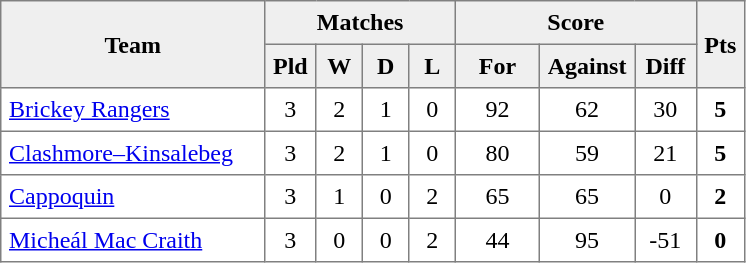<table style=border-collapse:collapse border=1 cellspacing=0 cellpadding=5>
<tr align=center bgcolor=#efefef>
<th rowspan=2 width=165>Team</th>
<th colspan=4>Matches</th>
<th colspan=3>Score</th>
<th rowspan=2width=20>Pts</th>
</tr>
<tr align=center bgcolor=#efefef>
<th width=20>Pld</th>
<th width=20>W</th>
<th width=20>D</th>
<th width=20>L</th>
<th width=45>For</th>
<th width=45>Against</th>
<th width=30>Diff</th>
</tr>
<tr align=center>
<td style="text-align:left;"><a href='#'>Brickey Rangers</a></td>
<td>3</td>
<td>2</td>
<td>1</td>
<td>0</td>
<td>92</td>
<td>62</td>
<td>30</td>
<td><strong>5</strong></td>
</tr>
<tr align=center>
<td style="text-align:left;"><a href='#'>Clashmore–Kinsalebeg</a></td>
<td>3</td>
<td>2</td>
<td>1</td>
<td>0</td>
<td>80</td>
<td>59</td>
<td>21</td>
<td><strong>5</strong></td>
</tr>
<tr align=center>
<td style="text-align:left;"><a href='#'>Cappoquin</a></td>
<td>3</td>
<td>1</td>
<td>0</td>
<td>2</td>
<td>65</td>
<td>65</td>
<td>0</td>
<td><strong>2</strong></td>
</tr>
<tr align=center>
<td style="text-align:left;"><a href='#'>Micheál Mac Craith</a></td>
<td>3</td>
<td>0</td>
<td>0</td>
<td>2</td>
<td>44</td>
<td>95</td>
<td>-51</td>
<td><strong>0</strong></td>
</tr>
</table>
